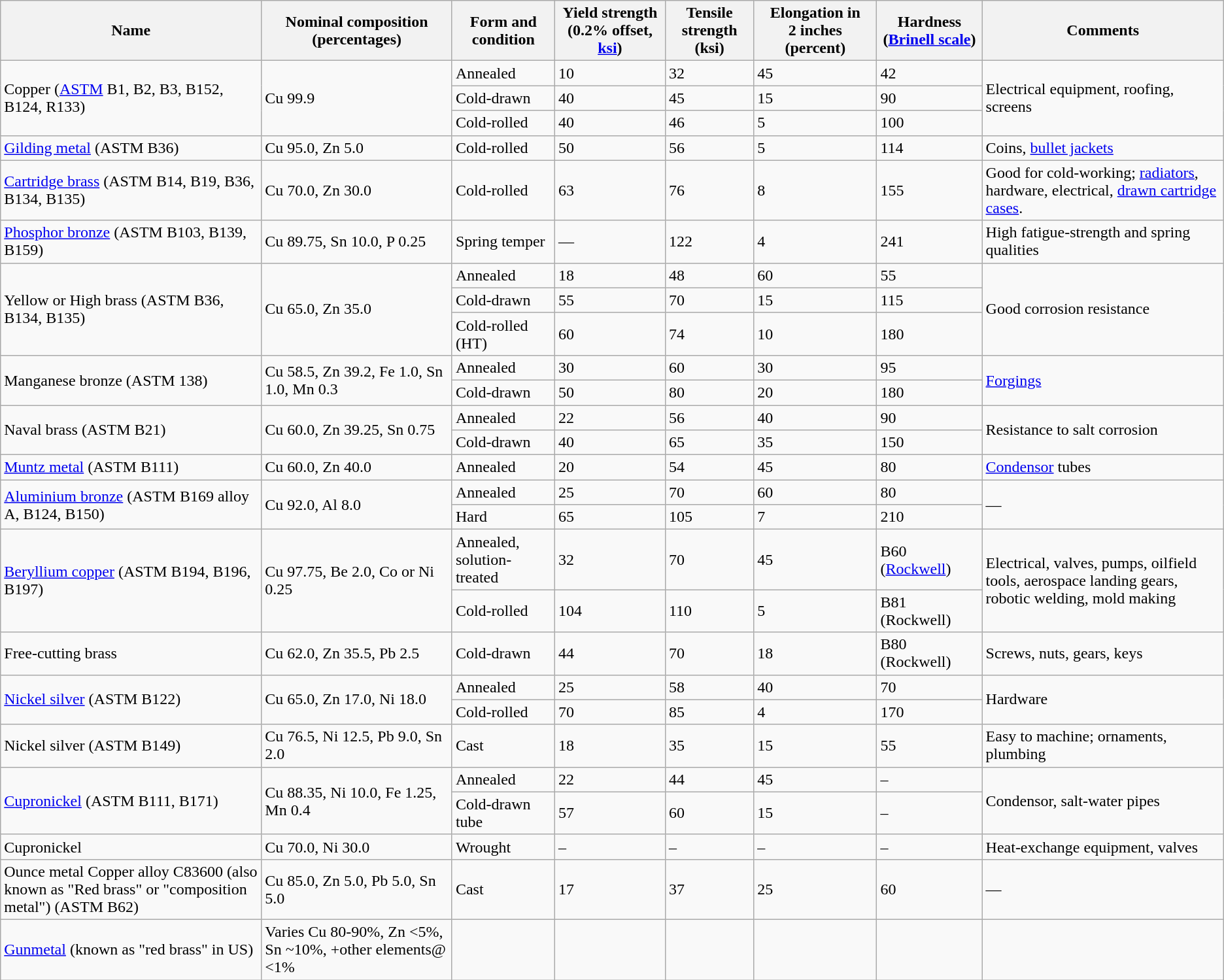<table class="wikitable">
<tr>
<th>Name</th>
<th>Nominal composition (percentages)</th>
<th>Form and condition</th>
<th>Yield strength (0.2% offset, <a href='#'>ksi</a>)</th>
<th>Tensile strength (ksi)</th>
<th>Elongation in 2 inches (percent)</th>
<th>Hardness (<a href='#'>Brinell scale</a>)</th>
<th>Comments</th>
</tr>
<tr>
<td rowspan="3">Copper (<a href='#'>ASTM</a> B1, B2, B3, B152, B124, R133)</td>
<td rowspan="3">Cu 99.9</td>
<td>Annealed</td>
<td>10</td>
<td>32</td>
<td>45</td>
<td>42</td>
<td rowspan="3">Electrical equipment, roofing, screens</td>
</tr>
<tr>
<td>Cold-drawn</td>
<td>40</td>
<td>45</td>
<td>15</td>
<td>90</td>
</tr>
<tr>
<td>Cold-rolled</td>
<td>40</td>
<td>46</td>
<td>5</td>
<td>100</td>
</tr>
<tr>
<td><a href='#'>Gilding metal</a> (ASTM B36)</td>
<td>Cu 95.0, Zn 5.0</td>
<td>Cold-rolled</td>
<td>50</td>
<td>56</td>
<td>5</td>
<td>114</td>
<td>Coins, <a href='#'>bullet jackets</a></td>
</tr>
<tr>
<td><a href='#'>Cartridge brass</a> (ASTM B14, B19, B36, B134, B135)</td>
<td>Cu 70.0, Zn 30.0</td>
<td>Cold-rolled</td>
<td>63</td>
<td>76</td>
<td>8</td>
<td>155</td>
<td>Good for cold-working; <a href='#'>radiators</a>, hardware, electrical, <a href='#'>drawn cartridge cases</a>.</td>
</tr>
<tr>
<td><a href='#'>Phosphor bronze</a> (ASTM B103, B139, B159)</td>
<td>Cu 89.75, Sn 10.0, P 0.25</td>
<td>Spring temper</td>
<td>—</td>
<td>122</td>
<td>4</td>
<td>241</td>
<td>High fatigue-strength and spring qualities</td>
</tr>
<tr>
<td rowspan="3">Yellow or High brass (ASTM B36, B134, B135)</td>
<td rowspan="3">Cu 65.0, Zn 35.0</td>
<td>Annealed</td>
<td>18</td>
<td>48</td>
<td>60</td>
<td>55</td>
<td rowspan="3">Good corrosion resistance</td>
</tr>
<tr>
<td>Cold-drawn</td>
<td>55</td>
<td>70</td>
<td>15</td>
<td>115</td>
</tr>
<tr>
<td>Cold-rolled (HT)</td>
<td>60</td>
<td>74</td>
<td>10</td>
<td>180</td>
</tr>
<tr>
<td rowspan="2">Manganese bronze (ASTM 138)</td>
<td rowspan="2">Cu 58.5, Zn 39.2, Fe 1.0, Sn 1.0, Mn 0.3</td>
<td>Annealed</td>
<td>30</td>
<td>60</td>
<td>30</td>
<td>95</td>
<td rowspan="2"><a href='#'>Forgings</a></td>
</tr>
<tr>
<td>Cold-drawn</td>
<td>50</td>
<td>80</td>
<td>20</td>
<td>180</td>
</tr>
<tr>
<td rowspan="2">Naval brass (ASTM B21)</td>
<td rowspan="2">Cu 60.0, Zn 39.25, Sn 0.75</td>
<td>Annealed</td>
<td>22</td>
<td>56</td>
<td>40</td>
<td>90</td>
<td rowspan="2">Resistance to salt corrosion</td>
</tr>
<tr>
<td>Cold-drawn</td>
<td>40</td>
<td>65</td>
<td>35</td>
<td>150</td>
</tr>
<tr>
<td><a href='#'>Muntz metal</a> (ASTM B111)</td>
<td>Cu 60.0, Zn 40.0</td>
<td>Annealed</td>
<td>20</td>
<td>54</td>
<td>45</td>
<td>80</td>
<td><a href='#'>Condensor</a> tubes</td>
</tr>
<tr>
<td rowspan="2"><a href='#'>Aluminium bronze</a> (ASTM B169 alloy A, B124, B150)</td>
<td rowspan="2">Cu 92.0, Al 8.0</td>
<td>Annealed</td>
<td>25</td>
<td>70</td>
<td>60</td>
<td>80</td>
<td rowspan="2">—</td>
</tr>
<tr>
<td>Hard</td>
<td>65</td>
<td>105</td>
<td>7</td>
<td>210</td>
</tr>
<tr>
<td rowspan="2"><a href='#'>Beryllium copper</a> (ASTM B194, B196, B197)</td>
<td rowspan="2">Cu 97.75, Be 2.0, Co or Ni 0.25</td>
<td>Annealed, solution-treated</td>
<td>32</td>
<td>70</td>
<td>45</td>
<td>B60 (<a href='#'>Rockwell</a>)</td>
<td rowspan="2">Electrical, valves, pumps, oilfield tools, aerospace landing gears, robotic welding, mold making </td>
</tr>
<tr>
<td>Cold-rolled</td>
<td>104</td>
<td>110</td>
<td>5</td>
<td>B81 (Rockwell)</td>
</tr>
<tr>
<td>Free-cutting brass</td>
<td>Cu 62.0, Zn 35.5, Pb 2.5</td>
<td>Cold-drawn</td>
<td>44</td>
<td>70</td>
<td>18</td>
<td>B80 (Rockwell)</td>
<td>Screws, nuts, gears, keys</td>
</tr>
<tr>
<td rowspan="2"><a href='#'>Nickel silver</a> (ASTM B122)</td>
<td rowspan="2">Cu 65.0, Zn 17.0, Ni 18.0</td>
<td>Annealed</td>
<td>25</td>
<td>58</td>
<td>40</td>
<td>70</td>
<td rowspan="2">Hardware</td>
</tr>
<tr>
<td>Cold-rolled</td>
<td>70</td>
<td>85</td>
<td>4</td>
<td>170</td>
</tr>
<tr>
<td>Nickel silver (ASTM B149)</td>
<td>Cu 76.5, Ni 12.5, Pb 9.0, Sn 2.0</td>
<td>Cast</td>
<td>18</td>
<td>35</td>
<td>15</td>
<td>55</td>
<td>Easy to machine; ornaments, plumbing </td>
</tr>
<tr>
<td rowspan="2"><a href='#'>Cupronickel</a> (ASTM B111, B171)</td>
<td rowspan="2">Cu 88.35, Ni 10.0, Fe 1.25, Mn 0.4</td>
<td>Annealed</td>
<td>22</td>
<td>44</td>
<td>45</td>
<td>–</td>
<td rowspan="2">Condensor, salt-water pipes</td>
</tr>
<tr>
<td>Cold-drawn tube</td>
<td>57</td>
<td>60</td>
<td>15</td>
<td>–</td>
</tr>
<tr>
<td>Cupronickel</td>
<td>Cu 70.0, Ni 30.0</td>
<td>Wrought</td>
<td>–</td>
<td>–</td>
<td>–</td>
<td>–</td>
<td>Heat-exchange equipment, valves</td>
</tr>
<tr>
<td>Ounce metal Copper alloy C83600 (also known as "Red brass" or "composition metal") (ASTM B62)</td>
<td>Cu 85.0, Zn 5.0, Pb 5.0, Sn 5.0</td>
<td>Cast</td>
<td>17</td>
<td>37</td>
<td>25</td>
<td>60</td>
<td>—</td>
</tr>
<tr>
<td><a href='#'>Gunmetal</a> (known as "red brass" in US)</td>
<td>Varies Cu 80-90%, Zn <5%, Sn ~10%, +other elements@ <1%</td>
<td></td>
<td></td>
<td></td>
<td></td>
<td></td>
</tr>
</table>
